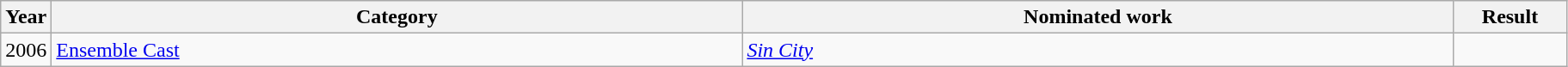<table class=wikitable>
<tr>
<th scope="col" style="width:1em;">Year</th>
<th scope="col" style="width:33em;">Category</th>
<th scope="col" style="width:34em;">Nominated work</th>
<th scope="col" style="width:5em;">Result</th>
</tr>
<tr>
<td>2006</td>
<td><a href='#'>Ensemble Cast</a></td>
<td><em><a href='#'>Sin City</a></em></td>
<td></td>
</tr>
</table>
